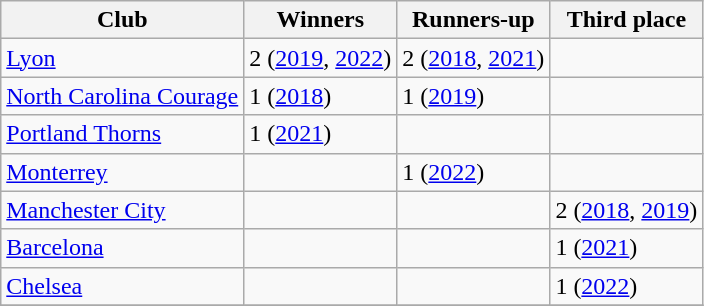<table class="wikitable">
<tr>
<th>Club</th>
<th>Winners</th>
<th>Runners-up</th>
<th>Third place</th>
</tr>
<tr>
<td> <a href='#'>Lyon</a></td>
<td>2 (<a href='#'>2019</a>, <a href='#'>2022</a>)</td>
<td>2 (<a href='#'>2018</a>, <a href='#'>2021</a>)</td>
<td></td>
</tr>
<tr>
<td> <a href='#'>North Carolina Courage</a></td>
<td>1 (<a href='#'>2018</a>)</td>
<td>1 (<a href='#'>2019</a>)</td>
<td></td>
</tr>
<tr>
<td> <a href='#'>Portland Thorns</a></td>
<td>1 (<a href='#'>2021</a>)</td>
<td></td>
<td></td>
</tr>
<tr>
<td> <a href='#'>Monterrey</a></td>
<td></td>
<td>1 (<a href='#'>2022</a>)</td>
<td></td>
</tr>
<tr>
<td> <a href='#'>Manchester City</a></td>
<td></td>
<td></td>
<td>2 (<a href='#'>2018</a>, <a href='#'>2019</a>)</td>
</tr>
<tr>
<td> <a href='#'>Barcelona</a></td>
<td></td>
<td></td>
<td>1 (<a href='#'>2021</a>)</td>
</tr>
<tr>
<td> <a href='#'>Chelsea</a></td>
<td></td>
<td></td>
<td>1 (<a href='#'>2022</a>)</td>
</tr>
<tr>
</tr>
</table>
